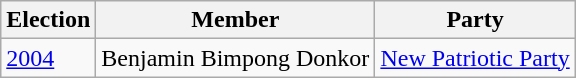<table class="wikitable">
<tr>
<th>Election</th>
<th>Member</th>
<th>Party</th>
</tr>
<tr>
<td><a href='#'>2004</a></td>
<td>Benjamin Bimpong Donkor</td>
<td><a href='#'>New Patriotic Party</a></td>
</tr>
</table>
